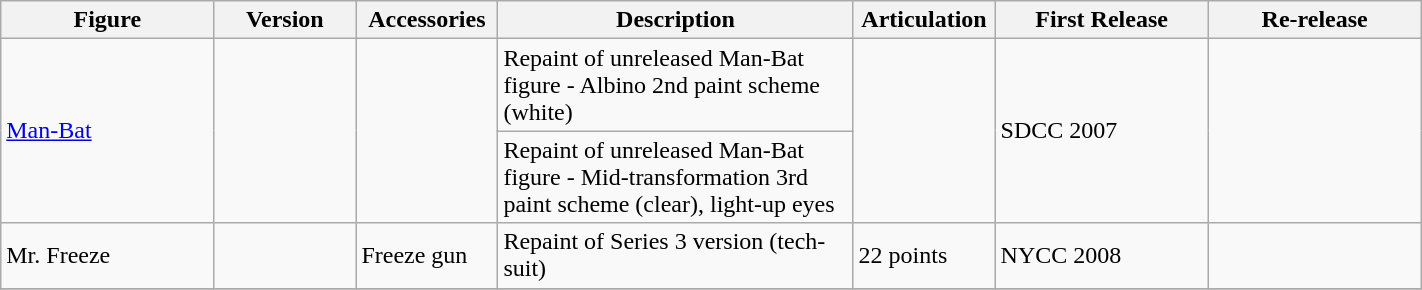<table class="wikitable" width="75%">
<tr>
<th width=15%><strong>Figure</strong></th>
<th width=10%><strong>Version</strong></th>
<th width=10%><strong>Accessories</strong></th>
<th width=25%><strong>Description</strong></th>
<th width=10%><strong>Articulation</strong></th>
<th width=15%><strong>First Release</strong></th>
<th width=15%><strong>Re-release</strong></th>
</tr>
<tr>
<td rowspan=2><a href='#'>Man-Bat</a></td>
<td rowspan=2></td>
<td rowspan=2></td>
<td>Repaint of unreleased Man-Bat figure - Albino 2nd paint scheme (white)</td>
<td rowspan=2></td>
<td rowspan=2>SDCC 2007</td>
<td rowspan=2></td>
</tr>
<tr>
<td>Repaint of unreleased Man-Bat figure - Mid-transformation 3rd paint scheme (clear), light-up eyes</td>
</tr>
<tr>
<td>Mr. Freeze</td>
<td></td>
<td>Freeze gun</td>
<td>Repaint of Series 3 version (tech-suit)</td>
<td>22 points</td>
<td>NYCC 2008</td>
<td></td>
</tr>
<tr>
</tr>
</table>
